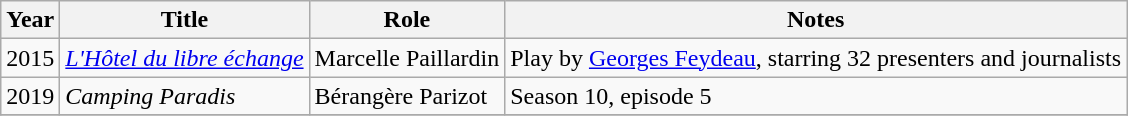<table class="wikitable sortable">
<tr>
<th>Year</th>
<th>Title</th>
<th>Role</th>
<th class="unsortable">Notes</th>
</tr>
<tr>
<td>2015</td>
<td><em><a href='#'>L'Hôtel du libre échange</a></em></td>
<td>Marcelle Paillardin</td>
<td>Play by <a href='#'>Georges Feydeau</a>, starring 32 presenters and journalists</td>
</tr>
<tr>
<td>2019</td>
<td><em>Camping Paradis</em></td>
<td>Bérangère Parizot</td>
<td>Season 10, episode 5</td>
</tr>
<tr>
</tr>
</table>
